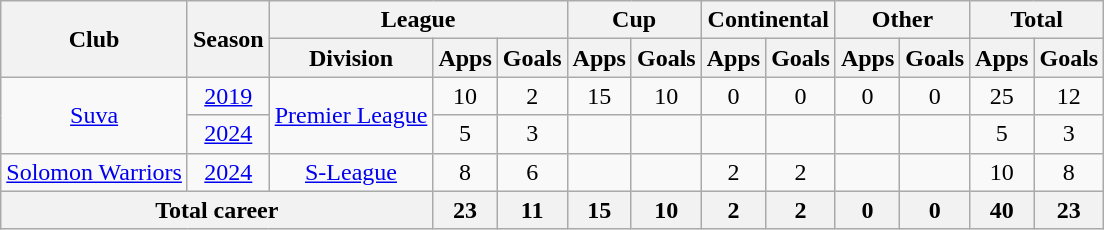<table class="wikitable" style="text-align: center;">
<tr>
<th rowspan="2">Club</th>
<th rowspan="2">Season</th>
<th colspan="3">League</th>
<th colspan="2">Cup</th>
<th colspan="2">Continental</th>
<th colspan="2">Other</th>
<th colspan="2">Total</th>
</tr>
<tr>
<th>Division</th>
<th>Apps</th>
<th>Goals</th>
<th>Apps</th>
<th>Goals</th>
<th>Apps</th>
<th>Goals</th>
<th>Apps</th>
<th>Goals</th>
<th>Apps</th>
<th>Goals</th>
</tr>
<tr>
<td rowspan="2"><a href='#'>Suva</a></td>
<td><a href='#'>2019</a></td>
<td rowspan="2"><a href='#'>Premier League</a></td>
<td>10</td>
<td>2</td>
<td>15</td>
<td>10</td>
<td>0</td>
<td>0</td>
<td>0</td>
<td>0</td>
<td>25</td>
<td>12</td>
</tr>
<tr>
<td><a href='#'>2024</a></td>
<td>5</td>
<td>3</td>
<td></td>
<td></td>
<td></td>
<td></td>
<td></td>
<td></td>
<td>5</td>
<td>3</td>
</tr>
<tr>
<td><a href='#'>Solomon Warriors</a></td>
<td><a href='#'>2024</a></td>
<td><a href='#'>S-League</a></td>
<td>8</td>
<td>6</td>
<td></td>
<td></td>
<td>2</td>
<td>2</td>
<td></td>
<td></td>
<td>10</td>
<td>8</td>
</tr>
<tr>
<th colspan="3">Total career</th>
<th>23</th>
<th>11</th>
<th>15</th>
<th>10</th>
<th>2</th>
<th>2</th>
<th>0</th>
<th>0</th>
<th>40</th>
<th>23</th>
</tr>
</table>
